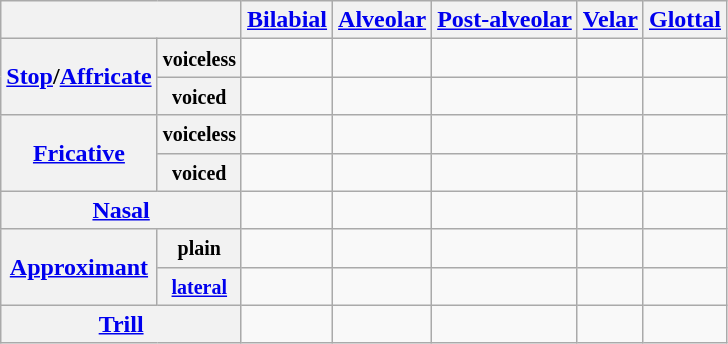<table class="wikitable" style="text-align:center">
<tr>
<th colspan="2"></th>
<th><a href='#'>Bilabial</a></th>
<th><a href='#'>Alveolar</a></th>
<th><a href='#'>Post-alveolar</a></th>
<th><a href='#'>Velar</a></th>
<th><a href='#'>Glottal</a></th>
</tr>
<tr>
<th rowspan="2"><a href='#'>Stop</a>/<a href='#'>Affricate</a></th>
<th><small>voiceless</small></th>
<td></td>
<td></td>
<td></td>
<td></td>
<td></td>
</tr>
<tr>
<th><small>voiced</small></th>
<td></td>
<td></td>
<td></td>
<td></td>
<td></td>
</tr>
<tr>
<th rowspan="2"><a href='#'>Fricative</a></th>
<th><small>voiceless</small></th>
<td></td>
<td></td>
<td></td>
<td></td>
<td></td>
</tr>
<tr>
<th><small>voiced</small></th>
<td></td>
<td></td>
<td></td>
<td></td>
<td></td>
</tr>
<tr>
<th colspan="2"><a href='#'>Nasal</a></th>
<td></td>
<td></td>
<td></td>
<td></td>
<td></td>
</tr>
<tr>
<th rowspan="2"><a href='#'>Approximant</a></th>
<th><small>plain</small></th>
<td></td>
<td></td>
<td></td>
<td></td>
<td></td>
</tr>
<tr>
<th><a href='#'><small>lateral</small></a></th>
<td></td>
<td></td>
<td></td>
<td></td>
<td></td>
</tr>
<tr>
<th colspan="2"><a href='#'>Trill</a></th>
<td></td>
<td></td>
<td></td>
<td></td>
<td></td>
</tr>
</table>
